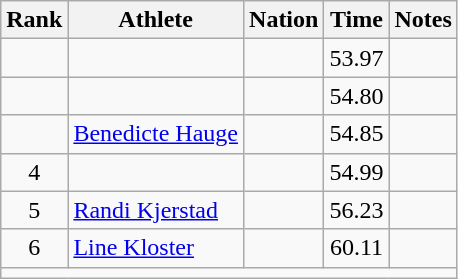<table class="wikitable sortable" style="text-align:center;">
<tr>
<th scope="col" style="width: 10px;">Rank</th>
<th scope="col">Athlete</th>
<th scope="col">Nation</th>
<th scope="col">Time</th>
<th scope="col">Notes</th>
</tr>
<tr>
<td></td>
<td align=left></td>
<td align=left></td>
<td>53.97</td>
<td></td>
</tr>
<tr>
<td></td>
<td align=left></td>
<td align=left></td>
<td>54.80</td>
<td></td>
</tr>
<tr>
<td></td>
<td align=left><a href='#'>Benedicte Hauge</a></td>
<td align=left></td>
<td>54.85</td>
<td></td>
</tr>
<tr>
<td>4</td>
<td align=left></td>
<td align=left></td>
<td>54.99</td>
<td></td>
</tr>
<tr>
<td>5</td>
<td align=left><a href='#'>Randi Kjerstad</a></td>
<td align=left></td>
<td>56.23</td>
<td></td>
</tr>
<tr>
<td>6</td>
<td align=left><a href='#'>Line Kloster</a></td>
<td align=left></td>
<td>60.11</td>
<td></td>
</tr>
<tr class="sortbottom">
<td colspan="5"></td>
</tr>
</table>
